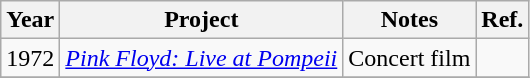<table class="wikitable">
<tr>
<th>Year</th>
<th>Project</th>
<th>Notes</th>
<th>Ref.</th>
</tr>
<tr>
<td>1972</td>
<td><em><a href='#'>Pink Floyd: Live at Pompeii</a></em></td>
<td>Concert film</td>
<td></td>
</tr>
<tr>
</tr>
</table>
